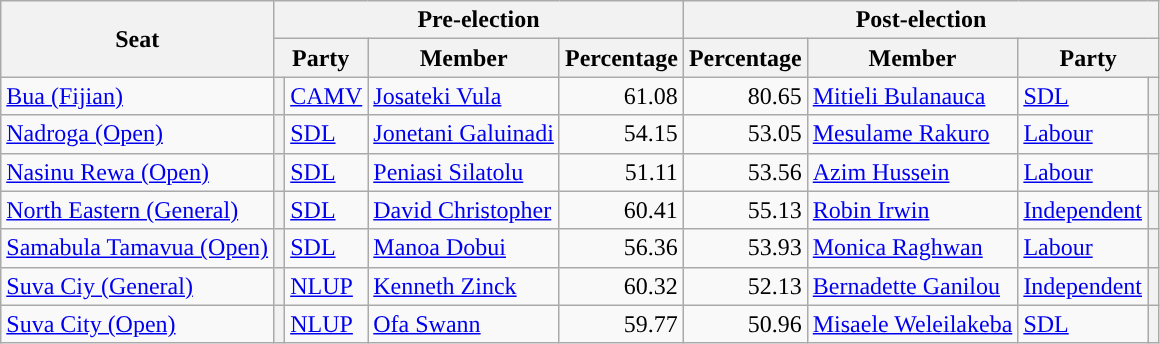<table class="wikitable sortable">
<tr style="text-align:center">
<th rowspan="2">Seat</th>
<th colspan="4">Pre-election</th>
<th colspan="4">Post-election</th>
</tr>
<tr style="text-align:center">
<th colspan="2">Party</th>
<th>Member</th>
<th>Percentage</th>
<th>Percentage</th>
<th>Member</th>
<th colspan="2">Party</th>
</tr>
<tr>
<td><a href='#'>Bua (Fijian)</a></td>
<th style="background-color: "></th>
<td><a href='#'>CAMV</a></td>
<td><a href='#'>Josateki Vula</a></td>
<td style="text-align:right;">61.08</td>
<td style="text-align:right;">80.65</td>
<td><a href='#'>Mitieli Bulanauca</a></td>
<td><a href='#'>SDL</a></td>
<th style="background-color: "></th>
</tr>
<tr>
<td><a href='#'>Nadroga (Open)</a></td>
<th style="background-color: "></th>
<td><a href='#'>SDL</a></td>
<td><a href='#'>Jonetani Galuinadi</a></td>
<td style="text-align:right;">54.15</td>
<td style="text-align:right;">53.05</td>
<td><a href='#'>Mesulame Rakuro</a></td>
<td><a href='#'>Labour</a></td>
<th style="background-color: "></th>
</tr>
<tr>
<td><a href='#'>Nasinu Rewa (Open)</a></td>
<th style="background-color: "></th>
<td><a href='#'>SDL</a></td>
<td><a href='#'>Peniasi Silatolu</a></td>
<td style="text-align:right;">51.11</td>
<td style="text-align:right;">53.56</td>
<td><a href='#'>Azim Hussein</a></td>
<td><a href='#'>Labour</a></td>
<th style="background-color: "></th>
</tr>
<tr>
<td><a href='#'>North Eastern (General)</a></td>
<th style="background-color: "></th>
<td><a href='#'>SDL</a></td>
<td><a href='#'>David Christopher</a></td>
<td style="text-align:right;">60.41</td>
<td style="text-align:right;">55.13</td>
<td><a href='#'>Robin Irwin</a></td>
<td><a href='#'>Independent</a></td>
<th style="background-color: "></th>
</tr>
<tr>
<td><a href='#'>Samabula Tamavua (Open)</a></td>
<th style="background-color: "></th>
<td><a href='#'>SDL</a></td>
<td><a href='#'>Manoa Dobui</a></td>
<td style="text-align:right;">56.36</td>
<td style="text-align:right;">53.93</td>
<td><a href='#'>Monica Raghwan</a></td>
<td><a href='#'>Labour</a></td>
<th style="background-color: "></th>
</tr>
<tr>
<td><a href='#'>Suva Ciy (General)</a></td>
<th style="background-color: "></th>
<td><a href='#'>NLUP</a></td>
<td><a href='#'>Kenneth Zinck</a></td>
<td style="text-align:right;">60.32</td>
<td style="text-align:right;">52.13</td>
<td><a href='#'>Bernadette Ganilou</a></td>
<td><a href='#'>Independent</a></td>
<th style="background-color: "></th>
</tr>
<tr>
<td><a href='#'>Suva City (Open)</a></td>
<th style="background-color: "></th>
<td><a href='#'>NLUP</a></td>
<td><a href='#'>Ofa Swann</a></td>
<td style="text-align:right;">59.77</td>
<td style="text-align:right;">50.96</td>
<td><a href='#'>Misaele Weleilakeba</a></td>
<td><a href='#'>SDL</a></td>
<th style="background-color: "></th>
</tr>
</table>
